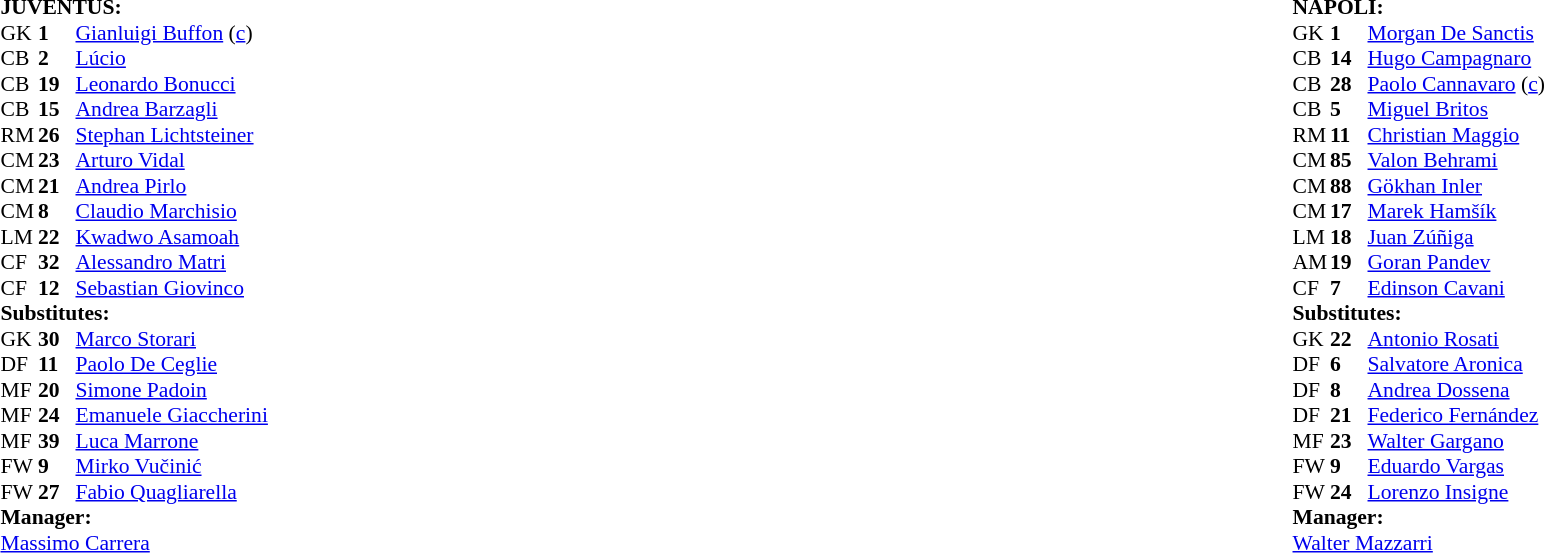<table width="100%">
<tr>
<td valign="top" width="50%"><br><table style="font-size: 90%" cellspacing="0" cellpadding="0">
<tr>
<td colspan="4"><strong>JUVENTUS:</strong></td>
</tr>
<tr>
<th width=25></th>
<th width=25></th>
</tr>
<tr>
<td>GK</td>
<td><strong>1</strong></td>
<td> <a href='#'>Gianluigi Buffon</a> (<a href='#'>c</a>)</td>
</tr>
<tr>
<td>CB</td>
<td><strong>2</strong></td>
<td> <a href='#'>Lúcio</a></td>
</tr>
<tr>
<td>CB</td>
<td><strong>19</strong></td>
<td> <a href='#'>Leonardo Bonucci</a></td>
<td></td>
</tr>
<tr>
<td>CB</td>
<td><strong>15</strong></td>
<td> <a href='#'>Andrea Barzagli</a></td>
</tr>
<tr>
<td>RM</td>
<td><strong>26</strong></td>
<td> <a href='#'>Stephan Lichtsteiner</a></td>
<td></td>
<td></td>
</tr>
<tr>
<td>CM</td>
<td><strong>23</strong></td>
<td> <a href='#'>Arturo Vidal</a></td>
</tr>
<tr>
<td>CM</td>
<td><strong>21</strong></td>
<td> <a href='#'>Andrea Pirlo</a></td>
</tr>
<tr>
<td>CM</td>
<td><strong>8</strong></td>
<td> <a href='#'>Claudio Marchisio</a></td>
</tr>
<tr>
<td>LM</td>
<td><strong>22</strong></td>
<td> <a href='#'>Kwadwo Asamoah</a></td>
</tr>
<tr>
<td>CF</td>
<td><strong>32</strong></td>
<td> <a href='#'>Alessandro Matri</a></td>
<td></td>
<td></td>
</tr>
<tr>
<td>CF</td>
<td><strong>12</strong></td>
<td> <a href='#'>Sebastian Giovinco</a></td>
<td></td>
<td></td>
</tr>
<tr>
<td colspan=3><strong>Substitutes:</strong></td>
</tr>
<tr>
<td>GK</td>
<td><strong>30</strong></td>
<td> <a href='#'>Marco Storari</a></td>
</tr>
<tr>
<td>DF</td>
<td><strong>11</strong></td>
<td> <a href='#'>Paolo De Ceglie</a></td>
</tr>
<tr>
<td>MF</td>
<td><strong>20</strong></td>
<td> <a href='#'>Simone Padoin</a></td>
<td></td>
<td></td>
</tr>
<tr>
<td>MF</td>
<td><strong>24</strong></td>
<td> <a href='#'>Emanuele Giaccherini</a></td>
<td></td>
<td></td>
</tr>
<tr>
<td>MF</td>
<td><strong>39</strong></td>
<td> <a href='#'>Luca Marrone</a></td>
</tr>
<tr>
<td>FW</td>
<td><strong>9</strong></td>
<td> <a href='#'>Mirko Vučinić</a></td>
<td></td>
<td></td>
</tr>
<tr>
<td>FW</td>
<td><strong>27</strong></td>
<td> <a href='#'>Fabio Quagliarella</a></td>
</tr>
<tr>
<td colspan=3><strong>Manager:</strong></td>
</tr>
<tr>
<td colspan=4> <a href='#'>Massimo Carrera</a></td>
</tr>
</table>
</td>
<td valign="top"></td>
<td valign="top" width="50%"><br><table style="font-size: 90%" cellspacing="0" cellpadding="0" align=center>
<tr>
<td colspan="4"><strong>NAPOLI:</strong></td>
</tr>
<tr>
<th width=25></th>
<th width=25></th>
</tr>
<tr>
<td>GK</td>
<td><strong>1</strong></td>
<td> <a href='#'>Morgan De Sanctis</a></td>
</tr>
<tr>
<td>CB</td>
<td><strong>14</strong></td>
<td> <a href='#'>Hugo Campagnaro</a></td>
</tr>
<tr>
<td>CB</td>
<td><strong>28</strong></td>
<td> <a href='#'>Paolo Cannavaro</a> (<a href='#'>c</a>)</td>
<td></td>
<td></td>
</tr>
<tr>
<td>CB</td>
<td><strong>5</strong></td>
<td> <a href='#'>Miguel Britos</a></td>
<td></td>
</tr>
<tr>
<td>RM</td>
<td><strong>11</strong></td>
<td> <a href='#'>Christian Maggio</a></td>
</tr>
<tr>
<td>CM</td>
<td><strong>85</strong></td>
<td> <a href='#'>Valon Behrami</a></td>
<td></td>
</tr>
<tr>
<td>CM</td>
<td><strong>88</strong></td>
<td> <a href='#'>Gökhan Inler</a></td>
<td></td>
<td></td>
</tr>
<tr>
<td>CM</td>
<td><strong>17</strong></td>
<td> <a href='#'>Marek Hamšík</a></td>
<td></td>
<td></td>
</tr>
<tr>
<td>LM</td>
<td><strong>18</strong></td>
<td> <a href='#'>Juan Zúñiga</a></td>
<td></td>
</tr>
<tr>
<td>AM</td>
<td><strong>19</strong></td>
<td> <a href='#'>Goran Pandev</a></td>
<td></td>
</tr>
<tr>
<td>CF</td>
<td><strong>7</strong></td>
<td> <a href='#'>Edinson Cavani</a></td>
<td></td>
</tr>
<tr>
<td colspan=3><strong>Substitutes:</strong></td>
</tr>
<tr>
<td>GK</td>
<td><strong>22</strong></td>
<td> <a href='#'>Antonio Rosati</a></td>
</tr>
<tr>
<td>DF</td>
<td><strong>6</strong></td>
<td> <a href='#'>Salvatore Aronica</a></td>
</tr>
<tr>
<td>DF</td>
<td><strong>8</strong></td>
<td> <a href='#'>Andrea Dossena</a></td>
<td></td>
<td></td>
</tr>
<tr>
<td>DF</td>
<td><strong>21</strong></td>
<td> <a href='#'>Federico Fernández</a></td>
<td></td>
<td></td>
</tr>
<tr>
<td>MF</td>
<td><strong>23</strong></td>
<td> <a href='#'>Walter Gargano</a></td>
<td></td>
<td></td>
</tr>
<tr>
<td>FW</td>
<td><strong>9</strong></td>
<td> <a href='#'>Eduardo Vargas</a></td>
</tr>
<tr>
<td>FW</td>
<td><strong>24</strong></td>
<td> <a href='#'>Lorenzo Insigne</a></td>
</tr>
<tr>
<td colspan=3><strong>Manager:</strong></td>
</tr>
<tr>
<td colspan=4> <a href='#'>Walter Mazzarri</a></td>
<td></td>
</tr>
</table>
</td>
</tr>
</table>
